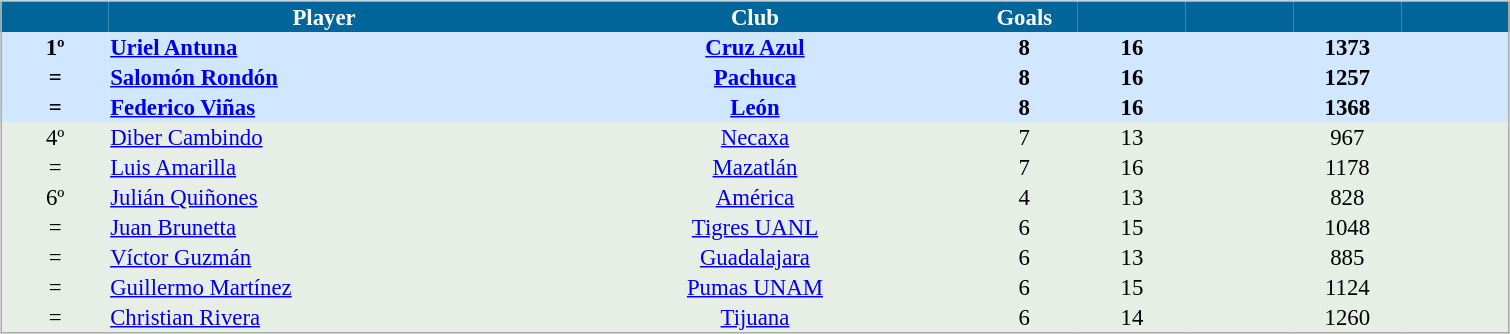<table width=100%>
<tr>
<td valign=top width=100% align=center><br><table cellspacing="0" style="background: #E6EEE6; border: 1px #aaa solid; border-collapse: collapse; font-size: 95%;" width=80%>
<tr bgcolor="#006699" style="color:white;">
<th width= 5%></th>
<th width=20%>Player</th>
<th width=20%>Club</th>
<th width= 5%>Goals</th>
<th width= 5%></th>
<th width= 5%></th>
<th width= 5%></th>
<th width= 5%></th>
</tr>
<tr bgcolor="#d0e7ff" align="center">
<td><strong>1º</strong></td>
<td align="left"> <strong><a href='#'>Uriel Antuna</a></strong></td>
<td><strong><a href='#'>Cruz Azul</a></strong></td>
<td><strong>8</strong></td>
<td><strong>16</strong></td>
<td><strong></strong></td>
<td><strong>1373</strong></td>
<td><strong></strong></td>
</tr>
<tr bgcolor="#d0e7ff" align="center">
<td><strong>=</strong></td>
<td align="left"> <strong><a href='#'>Salomón Rondón</a></strong></td>
<td><strong><a href='#'>Pachuca</a></strong></td>
<td><strong>8</strong></td>
<td><strong>16</strong></td>
<td><strong></strong></td>
<td><strong>1257</strong></td>
<td><strong></strong></td>
</tr>
<tr bgcolor="#d0e7ff" align="center">
<td><strong>=</strong></td>
<td align="left"> <strong><a href='#'>Federico Viñas</a></strong></td>
<td><strong><a href='#'>León</a></strong></td>
<td><strong>8</strong></td>
<td><strong>16</strong></td>
<td><strong></strong></td>
<td><strong>1368</strong></td>
<td><strong></strong></td>
</tr>
<tr align="center">
<td>4º</td>
<td align="left"> <a href='#'>Diber Cambindo</a></td>
<td><a href='#'>Necaxa</a></td>
<td>7</td>
<td>13</td>
<td></td>
<td>967</td>
<td></td>
</tr>
<tr align="center">
<td>=</td>
<td align="left"> <a href='#'>Luis Amarilla</a></td>
<td><a href='#'>Mazatlán</a></td>
<td>7</td>
<td>16</td>
<td></td>
<td>1178</td>
<td></td>
</tr>
<tr align="center">
<td>6º</td>
<td align="left"> <a href='#'>Julián Quiñones</a></td>
<td><a href='#'>América</a></td>
<td>4</td>
<td>13</td>
<td></td>
<td>828</td>
<td></td>
</tr>
<tr align="center">
<td>=</td>
<td align="left"> <a href='#'>Juan Brunetta</a></td>
<td><a href='#'>Tigres UANL</a></td>
<td>6</td>
<td>15</td>
<td></td>
<td>1048</td>
<td></td>
</tr>
<tr align="center">
<td>=</td>
<td align="left"> <a href='#'>Víctor Guzmán</a></td>
<td><a href='#'>Guadalajara</a></td>
<td>6</td>
<td>13</td>
<td></td>
<td>885</td>
<td></td>
</tr>
<tr align="center">
<td>=</td>
<td align="left"> <a href='#'>Guillermo Martínez</a></td>
<td><a href='#'>Pumas UNAM</a></td>
<td>6</td>
<td>15</td>
<td></td>
<td>1124</td>
<td></td>
</tr>
<tr align="center">
<td>=</td>
<td align="left"> <a href='#'>Christian Rivera</a></td>
<td><a href='#'>Tijuana</a></td>
<td>6</td>
<td>14</td>
<td></td>
<td>1260</td>
<td><br></td>
</tr>
</table>
</td>
</tr>
</table>
